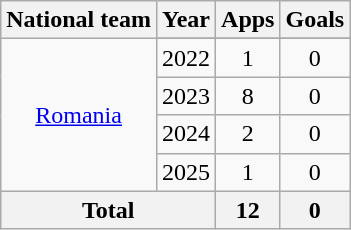<table class="wikitable" style="text-align: center;">
<tr>
<th>National team</th>
<th>Year</th>
<th>Apps</th>
<th>Goals</th>
</tr>
<tr>
<td rowspan="5"><a href='#'>Romania</a></td>
</tr>
<tr>
<td>2022</td>
<td>1</td>
<td>0</td>
</tr>
<tr>
<td>2023</td>
<td>8</td>
<td>0</td>
</tr>
<tr>
<td>2024</td>
<td>2</td>
<td>0</td>
</tr>
<tr>
<td>2025</td>
<td>1</td>
<td>0</td>
</tr>
<tr>
<th colspan="2">Total</th>
<th>12</th>
<th>0</th>
</tr>
</table>
